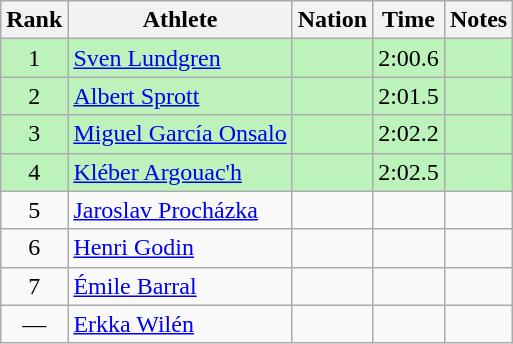<table class="wikitable sortable" style="text-align:center">
<tr>
<th>Rank</th>
<th>Athlete</th>
<th>Nation</th>
<th>Time</th>
<th>Notes</th>
</tr>
<tr bgcolor=bbf3bb>
<td>1</td>
<td align=left><a href='#'>Sven Lundgren</a></td>
<td align=left></td>
<td>2:00.6</td>
<td></td>
</tr>
<tr bgcolor=bbf3bb>
<td>2</td>
<td align=left><a href='#'>Albert Sprott</a></td>
<td align=left></td>
<td>2:01.5</td>
<td></td>
</tr>
<tr bgcolor=bbf3bb>
<td>3</td>
<td align=left><a href='#'>Miguel García Onsalo</a></td>
<td align=left></td>
<td>2:02.2</td>
<td></td>
</tr>
<tr bgcolor=bbf3bb>
<td>4</td>
<td align=left><a href='#'>Kléber Argouac'h</a></td>
<td align=left></td>
<td>2:02.5</td>
<td></td>
</tr>
<tr>
<td>5</td>
<td align=left><a href='#'>Jaroslav Procházka</a></td>
<td align=left></td>
<td data-sort-value=3:00.0></td>
<td></td>
</tr>
<tr>
<td>6</td>
<td align=left><a href='#'>Henri Godin</a></td>
<td align=left></td>
<td data-sort-value=4:00.0></td>
<td></td>
</tr>
<tr>
<td>7</td>
<td align=left><a href='#'>Émile Barral</a></td>
<td align=left></td>
<td data-sort-value=5:00.0></td>
<td></td>
</tr>
<tr>
<td>—</td>
<td align=left><a href='#'>Erkka Wilén</a></td>
<td align=left></td>
<td data-sort-value=5:00.0></td>
<td></td>
</tr>
</table>
